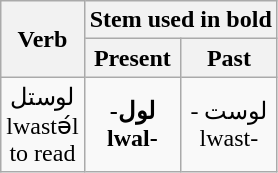<table class="wikitable" style="text-align: center">
<tr>
<th rowspan="2">Verb</th>
<th colspan="2">Stem used in bold</th>
</tr>
<tr>
<th>Present</th>
<th>Past</th>
</tr>
<tr>
<td>لوستل<br> lwastә́l<br>to read</td>
<td><strong>-لول <br> lwal-</strong></td>
<td>‑ لوست<br>lwast-</td>
</tr>
</table>
